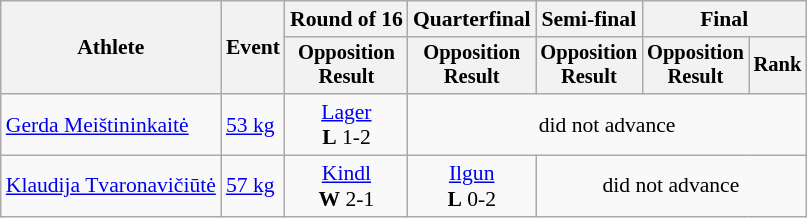<table class=wikitable style=font-size:90%;text-align:center>
<tr>
<th rowspan=2>Athlete</th>
<th rowspan=2>Event</th>
<th>Round of 16</th>
<th>Quarterfinal</th>
<th>Semi-final</th>
<th colspan=2>Final</th>
</tr>
<tr style=font-size:95%>
<th>Opposition<br>Result</th>
<th>Opposition<br>Result</th>
<th>Opposition<br>Result</th>
<th>Opposition<br>Result</th>
<th>Rank</th>
</tr>
<tr>
<td align=left><a href='#'>Gerda Meištininkaitė</a></td>
<td align=left><a href='#'>53 kg</a></td>
<td> <a href='#'>Lager</a><br> <strong>L</strong> 1-2</td>
<td colspan=4>did not advance</td>
</tr>
<tr>
<td align=left><a href='#'>Klaudija Tvaronavičiūtė</a></td>
<td align=left><a href='#'>57 kg</a></td>
<td> <a href='#'>Kindl</a> <br> <strong>W</strong> 2-1</td>
<td> <a href='#'>Ilgun</a><br> <strong>L</strong> 0-2</td>
<td colspan=3>did not advance</td>
</tr>
</table>
